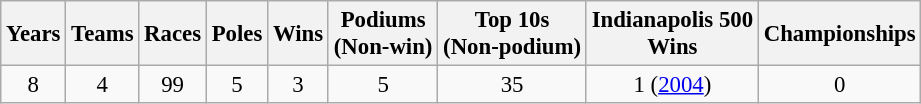<table class="wikitable" style="text-align:center; font-size:95%">
<tr>
<th>Years</th>
<th>Teams</th>
<th>Races</th>
<th>Poles</th>
<th>Wins</th>
<th>Podiums<br>(Non-win)</th>
<th>Top 10s<br>(Non-podium)</th>
<th>Indianapolis 500<br>Wins</th>
<th>Championships</th>
</tr>
<tr>
<td>8</td>
<td>4</td>
<td>99</td>
<td>5</td>
<td>3</td>
<td>5</td>
<td>35</td>
<td>1 (<a href='#'>2004</a>)</td>
<td>0</td>
</tr>
</table>
